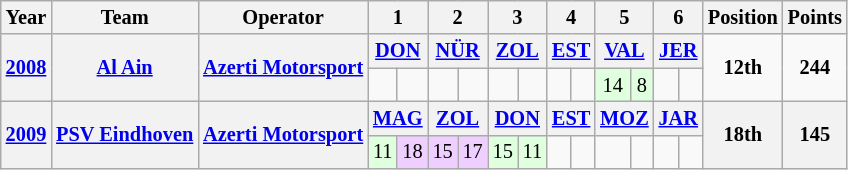<table class="wikitable" style="text-align:center; font-size:85%">
<tr>
<th>Year</th>
<th>Team</th>
<th>Operator</th>
<th colspan=2>1</th>
<th colspan=2>2</th>
<th colspan=2>3</th>
<th colspan=2>4</th>
<th colspan=2>5</th>
<th colspan=2>6</th>
<th>Position</th>
<th>Points</th>
</tr>
<tr>
<th rowspan=2><a href='#'>2008</a></th>
<th rowspan=2><a href='#'>Al Ain</a></th>
<th rowspan=2><a href='#'>Azerti Motorsport</a></th>
<th colspan=2><a href='#'>DON</a></th>
<th colspan=2><a href='#'>NÜR</a></th>
<th colspan=2><a href='#'>ZOL</a></th>
<th colspan=2><a href='#'>EST</a></th>
<th colspan=2><a href='#'>VAL</a></th>
<th colspan=2><a href='#'>JER</a></th>
<td rowspan=2><strong>12th</strong></td>
<td rowspan=2><strong>244</strong></td>
</tr>
<tr>
<td></td>
<td></td>
<td></td>
<td></td>
<td></td>
<td></td>
<td></td>
<td></td>
<td style="background:#dfffdf;">14</td>
<td style="background:#dfffdf;">8</td>
<td></td>
<td></td>
</tr>
<tr>
<th rowspan=2><a href='#'>2009</a></th>
<th rowspan=2><a href='#'>PSV Eindhoven</a></th>
<th rowspan=2><a href='#'>Azerti Motorsport</a></th>
<th colspan=2><a href='#'>MAG</a></th>
<th colspan=2><a href='#'>ZOL</a></th>
<th colspan=2><a href='#'>DON</a></th>
<th colspan=2><a href='#'>EST</a></th>
<th colspan=2><a href='#'>MOZ</a></th>
<th colspan=2><a href='#'>JAR</a></th>
<th rowspan=2>18th</th>
<th rowspan=2>145</th>
</tr>
<tr>
<td style="background:#dfffdf;">11</td>
<td style="background:#efcfff;">18</td>
<td style="background:#efcfff;">15</td>
<td style="background:#efcfff;">17</td>
<td style="background:#dfffdf;">15</td>
<td style="background:#dfffdf;">11</td>
<td></td>
<td></td>
<td></td>
<td></td>
<td></td>
<td></td>
</tr>
</table>
